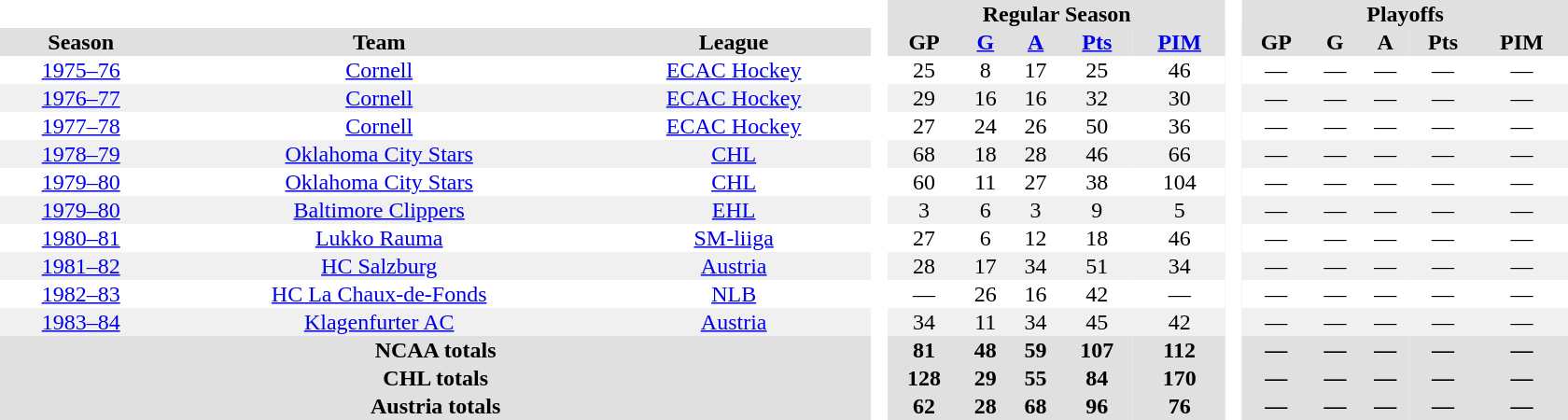<table border="0" cellpadding="1" cellspacing="0" style="text-align:center; width:70em">
<tr bgcolor="#e0e0e0">
<th colspan="3"  bgcolor="#ffffff"> </th>
<th rowspan="99" bgcolor="#ffffff"> </th>
<th colspan="5">Regular Season</th>
<th rowspan="99" bgcolor="#ffffff"> </th>
<th colspan="5">Playoffs</th>
</tr>
<tr bgcolor="#e0e0e0">
<th>Season</th>
<th>Team</th>
<th>League</th>
<th>GP</th>
<th><a href='#'>G</a></th>
<th><a href='#'>A</a></th>
<th><a href='#'>Pts</a></th>
<th><a href='#'>PIM</a></th>
<th>GP</th>
<th>G</th>
<th>A</th>
<th>Pts</th>
<th>PIM</th>
</tr>
<tr>
<td><a href='#'>1975–76</a></td>
<td><a href='#'>Cornell</a></td>
<td><a href='#'>ECAC Hockey</a></td>
<td>25</td>
<td>8</td>
<td>17</td>
<td>25</td>
<td>46</td>
<td>—</td>
<td>—</td>
<td>—</td>
<td>—</td>
<td>—</td>
</tr>
<tr bgcolor="f0f0f0">
<td><a href='#'>1976–77</a></td>
<td><a href='#'>Cornell</a></td>
<td><a href='#'>ECAC Hockey</a></td>
<td>29</td>
<td>16</td>
<td>16</td>
<td>32</td>
<td>30</td>
<td>—</td>
<td>—</td>
<td>—</td>
<td>—</td>
<td>—</td>
</tr>
<tr>
<td><a href='#'>1977–78</a></td>
<td><a href='#'>Cornell</a></td>
<td><a href='#'>ECAC Hockey</a></td>
<td>27</td>
<td>24</td>
<td>26</td>
<td>50</td>
<td>36</td>
<td>—</td>
<td>—</td>
<td>—</td>
<td>—</td>
<td>—</td>
</tr>
<tr bgcolor="f0f0f0">
<td><a href='#'>1978–79</a></td>
<td><a href='#'>Oklahoma City Stars</a></td>
<td><a href='#'>CHL</a></td>
<td>68</td>
<td>18</td>
<td>28</td>
<td>46</td>
<td>66</td>
<td>—</td>
<td>—</td>
<td>—</td>
<td>—</td>
<td>—</td>
</tr>
<tr>
<td><a href='#'>1979–80</a></td>
<td><a href='#'>Oklahoma City Stars</a></td>
<td><a href='#'>CHL</a></td>
<td>60</td>
<td>11</td>
<td>27</td>
<td>38</td>
<td>104</td>
<td>—</td>
<td>—</td>
<td>—</td>
<td>—</td>
<td>—</td>
</tr>
<tr bgcolor="f0f0f0">
<td><a href='#'>1979–80</a></td>
<td><a href='#'>Baltimore Clippers</a></td>
<td><a href='#'>EHL</a></td>
<td>3</td>
<td>6</td>
<td>3</td>
<td>9</td>
<td>5</td>
<td>—</td>
<td>—</td>
<td>—</td>
<td>—</td>
<td>—</td>
</tr>
<tr>
<td><a href='#'>1980–81</a></td>
<td><a href='#'>Lukko Rauma</a></td>
<td><a href='#'>SM-liiga</a></td>
<td>27</td>
<td>6</td>
<td>12</td>
<td>18</td>
<td>46</td>
<td>—</td>
<td>—</td>
<td>—</td>
<td>—</td>
<td>—</td>
</tr>
<tr bgcolor="f0f0f0">
<td><a href='#'>1981–82</a></td>
<td><a href='#'>HC Salzburg</a></td>
<td><a href='#'>Austria</a></td>
<td>28</td>
<td>17</td>
<td>34</td>
<td>51</td>
<td>34</td>
<td>—</td>
<td>—</td>
<td>—</td>
<td>—</td>
<td>—</td>
</tr>
<tr>
<td><a href='#'>1982–83</a></td>
<td><a href='#'>HC La Chaux-de-Fonds</a></td>
<td><a href='#'>NLB</a></td>
<td>—</td>
<td>26</td>
<td>16</td>
<td>42</td>
<td>—</td>
<td>—</td>
<td>—</td>
<td>—</td>
<td>—</td>
<td>—</td>
</tr>
<tr bgcolor="f0f0f0">
<td><a href='#'>1983–84</a></td>
<td><a href='#'>Klagenfurter AC</a></td>
<td><a href='#'>Austria</a></td>
<td>34</td>
<td>11</td>
<td>34</td>
<td>45</td>
<td>42</td>
<td>—</td>
<td>—</td>
<td>—</td>
<td>—</td>
<td>—</td>
</tr>
<tr bgcolor="#e0e0e0">
<th colspan="3">NCAA totals</th>
<th>81</th>
<th>48</th>
<th>59</th>
<th>107</th>
<th>112</th>
<th>—</th>
<th>—</th>
<th>—</th>
<th>—</th>
<th>—</th>
</tr>
<tr bgcolor="#e0e0e0">
<th colspan="3">CHL totals</th>
<th>128</th>
<th>29</th>
<th>55</th>
<th>84</th>
<th>170</th>
<th>—</th>
<th>—</th>
<th>—</th>
<th>—</th>
<th>—</th>
</tr>
<tr bgcolor="#e0e0e0">
<th colspan="3">Austria totals</th>
<th>62</th>
<th>28</th>
<th>68</th>
<th>96</th>
<th>76</th>
<th>—</th>
<th>—</th>
<th>—</th>
<th>—</th>
<th>—</th>
</tr>
</table>
